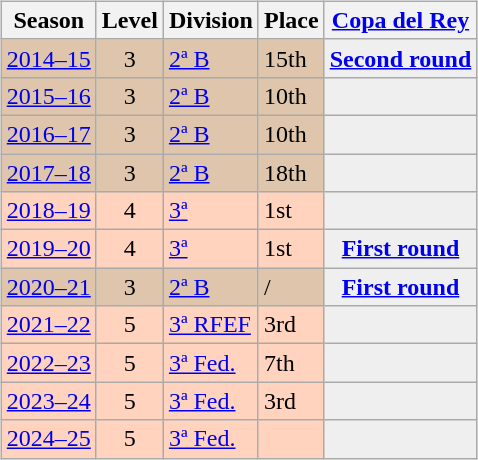<table>
<tr>
<td valign="top" width=0%><br><table class="wikitable">
<tr style="background:#f0f6fa;">
<th>Season</th>
<th>Level</th>
<th>Division</th>
<th>Place</th>
<th><a href='#'>Copa del Rey</a></th>
</tr>
<tr>
<td style="background:#DEC5AB;"><a href='#'>2014–15</a></td>
<td style="background:#DEC5AB;" align="center">3</td>
<td style="background:#DEC5AB;"><a href='#'>2ª B</a></td>
<td style="background:#DEC5AB;">15th</td>
<th style="background:#efefef;"><a href='#'>Second round</a></th>
</tr>
<tr>
<td style="background:#DEC5AB;"><a href='#'>2015–16</a></td>
<td style="background:#DEC5AB;" align="center">3</td>
<td style="background:#DEC5AB;"><a href='#'>2ª B</a></td>
<td style="background:#DEC5AB;">10th</td>
<th style="background:#efefef;"></th>
</tr>
<tr>
<td style="background:#DEC5AB;"><a href='#'>2016–17</a></td>
<td style="background:#DEC5AB;" align="center">3</td>
<td style="background:#DEC5AB;"><a href='#'>2ª B</a></td>
<td style="background:#DEC5AB;">10th</td>
<th style="background:#efefef;"></th>
</tr>
<tr>
<td style="background:#DEC5AB;"><a href='#'>2017–18</a></td>
<td style="background:#DEC5AB;" align="center">3</td>
<td style="background:#DEC5AB;"><a href='#'>2ª B</a></td>
<td style="background:#DEC5AB;">18th</td>
<th style="background:#efefef;"></th>
</tr>
<tr>
<td style="background:#FFD3BD;"><a href='#'>2018–19</a></td>
<td style="background:#FFD3BD;" align="center">4</td>
<td style="background:#FFD3BD;"><a href='#'>3ª</a></td>
<td style="background:#FFD3BD;">1st</td>
<th style="background:#efefef;"></th>
</tr>
<tr>
<td style="background:#FFD3BD;"><a href='#'>2019–20</a></td>
<td style="background:#FFD3BD;" align="center">4</td>
<td style="background:#FFD3BD;"><a href='#'>3ª</a></td>
<td style="background:#FFD3BD;">1st</td>
<th style="background:#efefef;"><a href='#'>First round</a></th>
</tr>
<tr>
<td style="background:#DEC5AB;"><a href='#'>2020–21</a></td>
<td style="background:#DEC5AB;" align=center>3</td>
<td style="background:#DEC5AB;"><a href='#'>2ª B</a></td>
<td style="background:#DEC5AB;"> / </td>
<th style="background:#efefef;"><a href='#'>First round</a></th>
</tr>
<tr>
<td style="background:#FFD3BD;"><a href='#'>2021–22</a></td>
<td style="background:#FFD3BD;" align="center">5</td>
<td style="background:#FFD3BD;"><a href='#'>3ª RFEF</a></td>
<td style="background:#FFD3BD;">3rd</td>
<th style="background:#efefef;"></th>
</tr>
<tr>
<td style="background:#FFD3BD;"><a href='#'>2022–23</a></td>
<td style="background:#FFD3BD;" align="center">5</td>
<td style="background:#FFD3BD;"><a href='#'>3ª Fed.</a></td>
<td style="background:#FFD3BD;">7th</td>
<th style="background:#efefef;"></th>
</tr>
<tr>
<td style="background:#FFD3BD;"><a href='#'>2023–24</a></td>
<td style="background:#FFD3BD;" align="center">5</td>
<td style="background:#FFD3BD;"><a href='#'>3ª Fed.</a></td>
<td style="background:#FFD3BD;">3rd</td>
<th style="background:#efefef;"></th>
</tr>
<tr>
<td style="background:#FFD3BD;"><a href='#'>2024–25</a></td>
<td style="background:#FFD3BD;" align="center">5</td>
<td style="background:#FFD3BD;"><a href='#'>3ª Fed.</a></td>
<td style="background:#FFD3BD;"></td>
<th style="background:#efefef;"></th>
</tr>
</table>
</td>
</tr>
</table>
